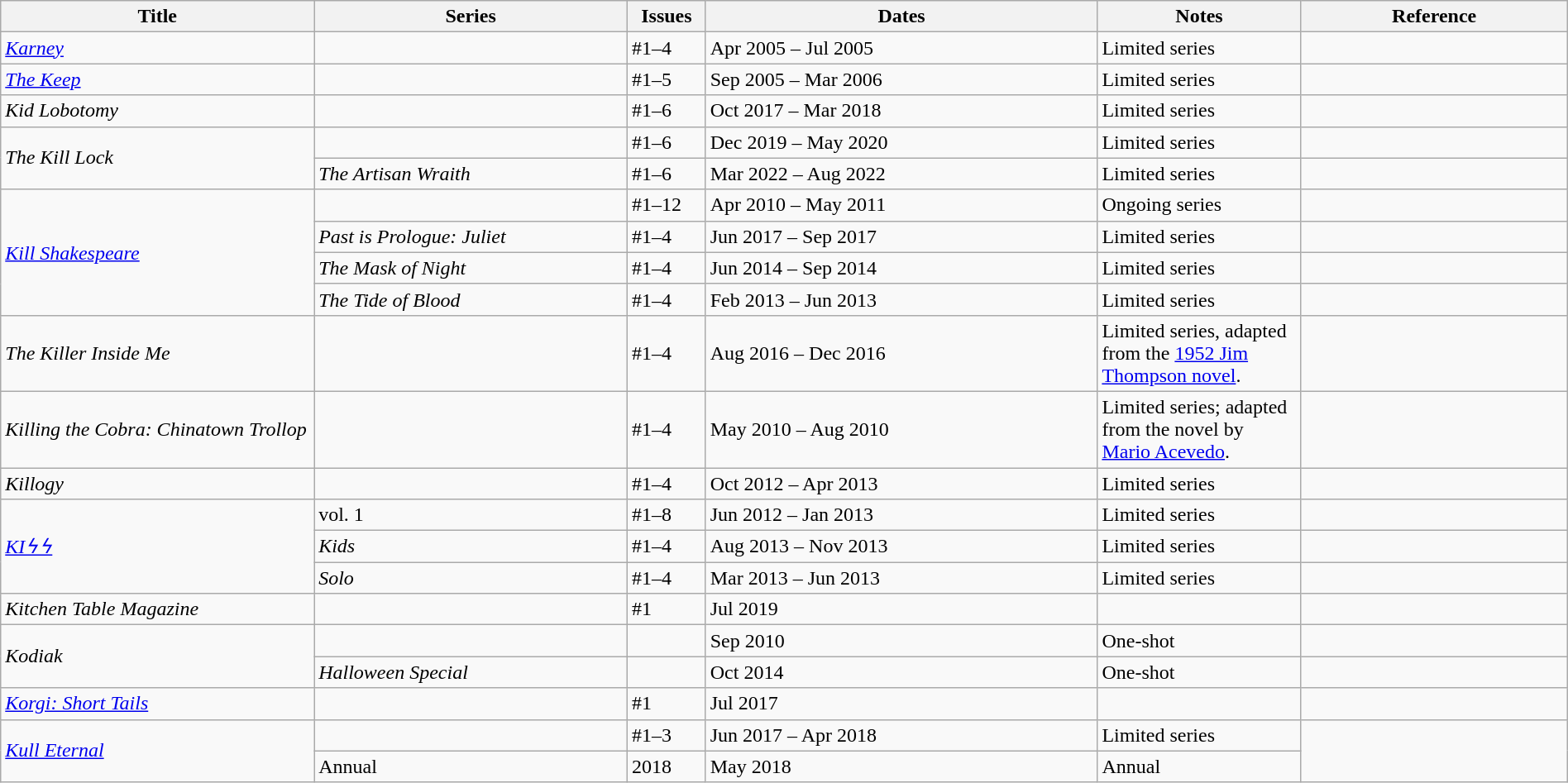<table class="wikitable sortable" style="width:100%;">
<tr>
<th width=20%>Title</th>
<th width=20%>Series</th>
<th width=5%>Issues</th>
<th width=25%>Dates</th>
<th width=13%>Notes</th>
<th>Reference</th>
</tr>
<tr>
<td><em><a href='#'>Karney</a></em></td>
<td></td>
<td>#1–4</td>
<td>Apr 2005 – Jul 2005</td>
<td>Limited series</td>
<td></td>
</tr>
<tr>
<td><em><a href='#'>The Keep</a></em></td>
<td></td>
<td>#1–5</td>
<td>Sep 2005 – Mar 2006</td>
<td>Limited series</td>
<td></td>
</tr>
<tr>
<td><em>Kid Lobotomy</em></td>
<td></td>
<td>#1–6</td>
<td>Oct 2017 – Mar 2018</td>
<td>Limited series</td>
<td></td>
</tr>
<tr>
<td rowspan=2><em>The Kill Lock</em></td>
<td></td>
<td>#1–6</td>
<td>Dec 2019 – May 2020</td>
<td>Limited series</td>
<td></td>
</tr>
<tr>
<td><em>The Artisan Wraith</em></td>
<td>#1–6</td>
<td>Mar 2022 – Aug 2022</td>
<td>Limited series</td>
<td></td>
</tr>
<tr>
<td rowspan=4><em><a href='#'>Kill Shakespeare</a></em></td>
<td></td>
<td>#1–12</td>
<td>Apr 2010 – May 2011</td>
<td>Ongoing series</td>
<td></td>
</tr>
<tr>
<td><em>Past is Prologue: Juliet</em></td>
<td>#1–4</td>
<td>Jun 2017 – Sep 2017</td>
<td>Limited series</td>
<td></td>
</tr>
<tr>
<td><em>The Mask of Night</em></td>
<td>#1–4</td>
<td>Jun 2014 – Sep 2014</td>
<td>Limited series</td>
<td></td>
</tr>
<tr>
<td><em>The Tide of Blood</em></td>
<td>#1–4</td>
<td>Feb 2013 – Jun 2013</td>
<td>Limited series</td>
<td></td>
</tr>
<tr>
<td><em>The Killer Inside Me</em></td>
<td></td>
<td>#1–4</td>
<td>Aug 2016 – Dec 2016</td>
<td>Limited series, adapted from the <a href='#'>1952 Jim Thompson novel</a>.</td>
<td></td>
</tr>
<tr>
<td><em>Killing the Cobra: Chinatown Trollop</em></td>
<td></td>
<td>#1–4</td>
<td>May 2010 – Aug 2010</td>
<td>Limited series; adapted from the novel by <a href='#'>Mario Acevedo</a>.</td>
<td></td>
</tr>
<tr>
<td><em>Killogy</em></td>
<td></td>
<td>#1–4</td>
<td>Oct 2012 – Apr 2013</td>
<td>Limited series</td>
<td></td>
</tr>
<tr>
<td rowspan=3><em><a href='#'>KIϟϟ</a></em></td>
<td>vol. 1</td>
<td>#1–8</td>
<td>Jun 2012 – Jan 2013</td>
<td>Limited series</td>
<td></td>
</tr>
<tr>
<td><em>Kids</em></td>
<td>#1–4</td>
<td>Aug 2013 – Nov 2013</td>
<td>Limited series</td>
<td></td>
</tr>
<tr>
<td><em>Solo</em></td>
<td>#1–4</td>
<td>Mar 2013 – Jun 2013</td>
<td>Limited series</td>
<td></td>
</tr>
<tr>
<td><em>Kitchen Table Magazine</em></td>
<td></td>
<td>#1</td>
<td>Jul 2019</td>
<td></td>
<td></td>
</tr>
<tr>
<td rowspan="2"><em>Kodiak</em></td>
<td></td>
<td></td>
<td>Sep 2010</td>
<td>One-shot</td>
<td></td>
</tr>
<tr>
<td><em>Halloween Special</em></td>
<td></td>
<td>Oct 2014</td>
<td>One-shot</td>
<td></td>
</tr>
<tr>
<td><em><a href='#'>Korgi: Short Tails</a></em></td>
<td></td>
<td>#1</td>
<td>Jul 2017</td>
<td></td>
<td></td>
</tr>
<tr>
<td rowspan="2"><em><a href='#'>Kull Eternal</a></em></td>
<td></td>
<td>#1–3</td>
<td>Jun 2017 – Apr 2018</td>
<td>Limited series</td>
<td rowspan="2"></td>
</tr>
<tr>
<td>Annual</td>
<td>2018</td>
<td>May 2018</td>
<td>Annual</td>
</tr>
</table>
